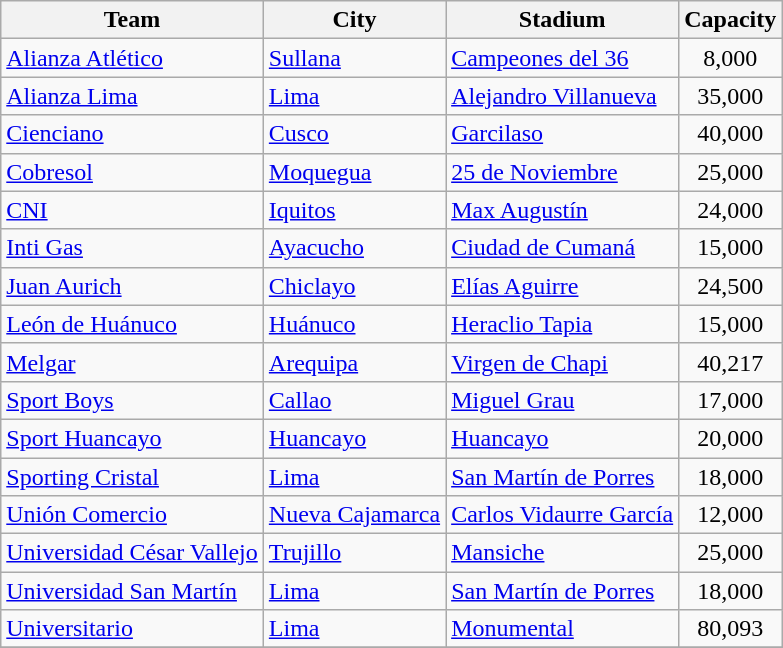<table class="wikitable sortable">
<tr>
<th>Team</th>
<th>City</th>
<th>Stadium</th>
<th>Capacity</th>
</tr>
<tr>
<td><a href='#'>Alianza Atlético</a></td>
<td><a href='#'>Sullana</a></td>
<td><a href='#'>Campeones del 36</a></td>
<td align="center">8,000</td>
</tr>
<tr>
<td><a href='#'>Alianza Lima</a></td>
<td><a href='#'>Lima</a></td>
<td><a href='#'>Alejandro Villanueva</a></td>
<td align="center">35,000</td>
</tr>
<tr>
<td><a href='#'>Cienciano</a></td>
<td><a href='#'>Cusco</a></td>
<td><a href='#'>Garcilaso</a></td>
<td align="center">40,000</td>
</tr>
<tr>
<td><a href='#'>Cobresol</a></td>
<td><a href='#'>Moquegua</a></td>
<td><a href='#'>25 de Noviembre</a></td>
<td align="center">25,000</td>
</tr>
<tr>
<td><a href='#'>CNI</a></td>
<td><a href='#'>Iquitos</a></td>
<td><a href='#'>Max Augustín</a></td>
<td align="center">24,000</td>
</tr>
<tr>
<td><a href='#'>Inti Gas</a></td>
<td><a href='#'>Ayacucho</a></td>
<td><a href='#'>Ciudad de Cumaná</a></td>
<td align="center">15,000</td>
</tr>
<tr>
<td><a href='#'>Juan Aurich</a></td>
<td><a href='#'>Chiclayo</a></td>
<td><a href='#'>Elías Aguirre</a></td>
<td align="center">24,500</td>
</tr>
<tr>
<td><a href='#'>León de Huánuco</a></td>
<td><a href='#'>Huánuco</a></td>
<td><a href='#'>Heraclio Tapia</a></td>
<td align="center">15,000</td>
</tr>
<tr>
<td><a href='#'>Melgar</a></td>
<td><a href='#'>Arequipa</a></td>
<td><a href='#'>Virgen de Chapi</a></td>
<td align="center">40,217</td>
</tr>
<tr>
<td><a href='#'>Sport Boys</a></td>
<td><a href='#'>Callao</a></td>
<td><a href='#'>Miguel Grau</a></td>
<td align="center">17,000</td>
</tr>
<tr>
<td><a href='#'>Sport Huancayo</a></td>
<td><a href='#'>Huancayo</a></td>
<td><a href='#'>Huancayo</a></td>
<td align="center">20,000</td>
</tr>
<tr>
<td><a href='#'>Sporting Cristal</a></td>
<td><a href='#'>Lima</a></td>
<td><a href='#'>San Martín de Porres</a></td>
<td align="center">18,000</td>
</tr>
<tr>
<td><a href='#'>Unión Comercio</a></td>
<td><a href='#'>Nueva Cajamarca</a></td>
<td><a href='#'>Carlos Vidaurre García</a></td>
<td align="center">12,000</td>
</tr>
<tr>
<td><a href='#'>Universidad César Vallejo</a></td>
<td><a href='#'>Trujillo</a></td>
<td><a href='#'>Mansiche</a></td>
<td align="center">25,000</td>
</tr>
<tr>
<td><a href='#'>Universidad San Martín</a></td>
<td><a href='#'>Lima</a></td>
<td><a href='#'>San Martín de Porres</a></td>
<td align="center">18,000</td>
</tr>
<tr>
<td><a href='#'>Universitario</a></td>
<td><a href='#'>Lima</a></td>
<td><a href='#'>Monumental</a></td>
<td align="center">80,093</td>
</tr>
<tr>
</tr>
</table>
